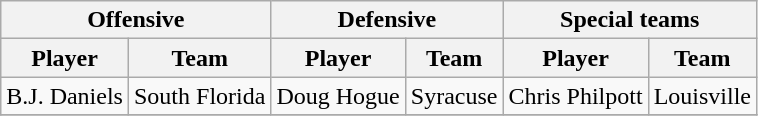<table class="wikitable" border="1">
<tr>
<th colspan="2">Offensive</th>
<th colspan="2">Defensive</th>
<th colspan="2">Special teams</th>
</tr>
<tr>
<th>Player</th>
<th>Team</th>
<th>Player</th>
<th>Team</th>
<th>Player</th>
<th>Team</th>
</tr>
<tr>
<td>B.J. Daniels</td>
<td>South Florida</td>
<td>Doug Hogue</td>
<td>Syracuse</td>
<td>Chris Philpott</td>
<td>Louisville</td>
</tr>
<tr>
</tr>
</table>
